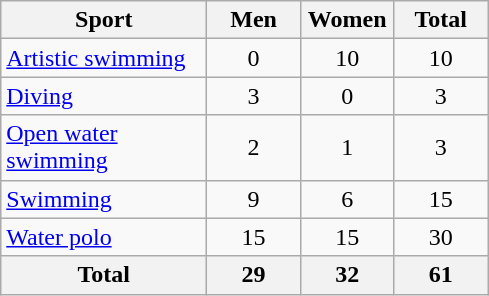<table class="wikitable sortable" style="text-align:center;">
<tr>
<th width=130>Sport</th>
<th width=55>Men</th>
<th width=55>Women</th>
<th width=55>Total</th>
</tr>
<tr>
<td align=left><a href='#'>Artistic swimming</a></td>
<td>0</td>
<td>10</td>
<td>10</td>
</tr>
<tr>
<td align=left><a href='#'>Diving</a></td>
<td>3</td>
<td>0</td>
<td>3</td>
</tr>
<tr>
<td align=left><a href='#'>Open water swimming</a></td>
<td>2</td>
<td>1</td>
<td>3</td>
</tr>
<tr>
<td align=left><a href='#'>Swimming</a></td>
<td>9</td>
<td>6</td>
<td>15</td>
</tr>
<tr>
<td align=left><a href='#'>Water polo</a></td>
<td>15</td>
<td>15</td>
<td>30</td>
</tr>
<tr>
<th>Total</th>
<th>29</th>
<th>32</th>
<th><strong>61</strong></th>
</tr>
</table>
